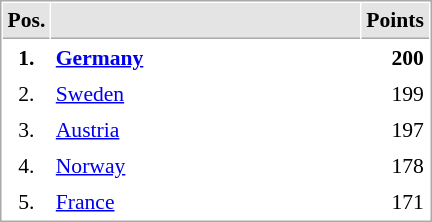<table cellspacing="1" cellpadding="3" style="border:1px solid #AAAAAA;font-size:90%">
<tr bgcolor="#E4E4E4">
<th style="border-bottom:1px solid #AAAAAA" width=10>Pos.</th>
<th style="border-bottom:1px solid #AAAAAA" width=200></th>
<th style="border-bottom:1px solid #AAAAAA" width=20>Points</th>
</tr>
<tr>
<td align="center"><strong>1.</strong></td>
<td> <strong><a href='#'>Germany</a></strong></td>
<td align="right"><strong>200</strong></td>
</tr>
<tr>
<td align="center">2.</td>
<td> <a href='#'>Sweden</a></td>
<td align="right">199</td>
</tr>
<tr>
<td align="center">3.</td>
<td> <a href='#'>Austria</a></td>
<td align="right">197</td>
</tr>
<tr>
<td align="center">4.</td>
<td> <a href='#'>Norway</a></td>
<td align="right">178</td>
</tr>
<tr>
<td align="center">5.</td>
<td> <a href='#'>France</a></td>
<td align="right">171</td>
</tr>
</table>
